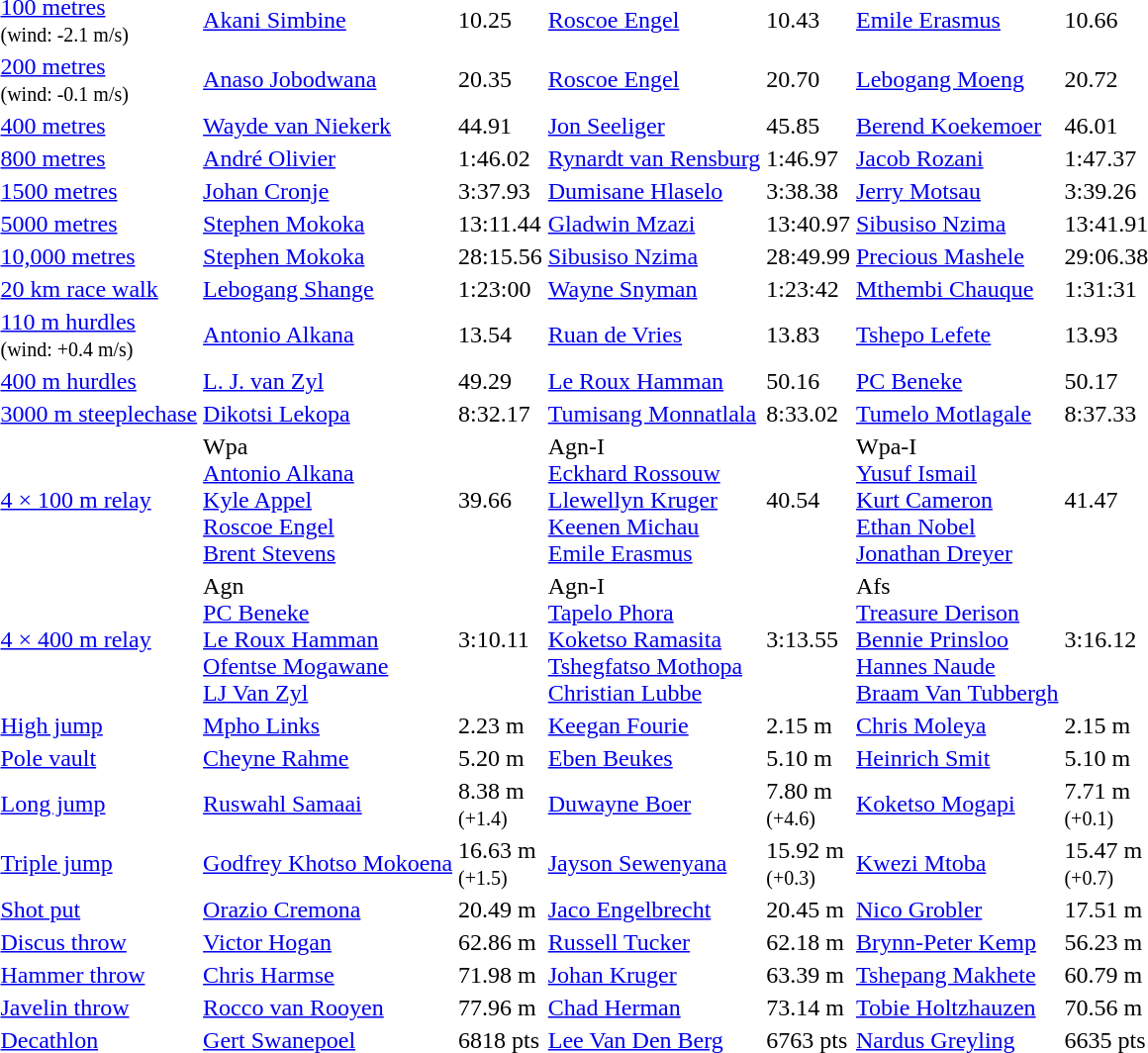<table>
<tr>
<td><a href='#'>100 metres</a><br><small>(wind: -2.1 m/s)</small></td>
<td><a href='#'>Akani Simbine</a></td>
<td>10.25</td>
<td><a href='#'>Roscoe Engel</a></td>
<td>10.43</td>
<td><a href='#'>Emile Erasmus</a></td>
<td>10.66</td>
</tr>
<tr>
<td><a href='#'>200 metres</a><br><small>(wind: -0.1 m/s)</small></td>
<td><a href='#'>Anaso Jobodwana</a></td>
<td>20.35</td>
<td><a href='#'>Roscoe Engel</a></td>
<td>20.70</td>
<td><a href='#'>Lebogang Moeng</a></td>
<td>20.72</td>
</tr>
<tr>
<td><a href='#'>400 metres</a></td>
<td><a href='#'>Wayde van Niekerk</a></td>
<td>44.91</td>
<td><a href='#'>Jon Seeliger</a></td>
<td>45.85</td>
<td><a href='#'>Berend Koekemoer</a></td>
<td>46.01</td>
</tr>
<tr>
<td><a href='#'>800 metres</a></td>
<td><a href='#'>André Olivier</a></td>
<td>1:46.02</td>
<td><a href='#'>Rynardt van Rensburg</a></td>
<td>1:46.97</td>
<td><a href='#'>Jacob Rozani</a></td>
<td>1:47.37</td>
</tr>
<tr>
<td><a href='#'>1500 metres</a></td>
<td><a href='#'>Johan Cronje</a></td>
<td>3:37.93</td>
<td><a href='#'>Dumisane Hlaselo</a></td>
<td>3:38.38</td>
<td><a href='#'>Jerry Motsau</a></td>
<td>3:39.26</td>
</tr>
<tr>
<td><a href='#'>5000 metres</a></td>
<td><a href='#'>Stephen Mokoka</a></td>
<td>13:11.44</td>
<td><a href='#'>Gladwin Mzazi</a></td>
<td>13:40.97</td>
<td><a href='#'>Sibusiso Nzima</a></td>
<td>13:41.91</td>
</tr>
<tr>
<td><a href='#'>10,000 metres</a></td>
<td><a href='#'>Stephen Mokoka</a></td>
<td>28:15.56</td>
<td><a href='#'>Sibusiso Nzima</a></td>
<td>28:49.99</td>
<td><a href='#'>Precious Mashele</a></td>
<td>29:06.38</td>
</tr>
<tr>
<td><a href='#'>20 km race walk</a></td>
<td><a href='#'>Lebogang Shange</a></td>
<td>1:23:00</td>
<td><a href='#'>Wayne Snyman</a></td>
<td>1:23:42</td>
<td><a href='#'>Mthembi Chauque</a></td>
<td>1:31:31</td>
</tr>
<tr>
<td><a href='#'>110 m hurdles</a><br><small>(wind: +0.4 m/s)</small></td>
<td><a href='#'>Antonio Alkana</a></td>
<td>13.54</td>
<td><a href='#'>Ruan de Vries</a></td>
<td>13.83</td>
<td><a href='#'>Tshepo Lefete</a></td>
<td>13.93</td>
</tr>
<tr>
<td><a href='#'>400 m hurdles</a></td>
<td><a href='#'>L. J. van Zyl</a></td>
<td>49.29</td>
<td><a href='#'>Le Roux Hamman</a></td>
<td>50.16</td>
<td><a href='#'>PC Beneke</a></td>
<td>50.17</td>
</tr>
<tr>
<td><a href='#'>3000 m steeplechase</a></td>
<td><a href='#'>Dikotsi Lekopa</a></td>
<td>8:32.17</td>
<td><a href='#'>Tumisang Monnatlala</a></td>
<td>8:33.02</td>
<td><a href='#'>Tumelo Motlagale</a></td>
<td>8:37.33</td>
</tr>
<tr>
<td><a href='#'>4 × 100 m relay</a></td>
<td>Wpa<br><a href='#'>Antonio Alkana</a><br><a href='#'>Kyle Appel</a><br><a href='#'>Roscoe Engel</a><br><a href='#'>Brent Stevens</a></td>
<td>39.66</td>
<td>Agn-I<br><a href='#'>Eckhard Rossouw</a><br><a href='#'>Llewellyn Kruger</a><br><a href='#'>Keenen Michau</a><br><a href='#'>Emile Erasmus</a></td>
<td>40.54</td>
<td>Wpa-I<br><a href='#'>Yusuf Ismail</a><br><a href='#'>Kurt Cameron</a><br><a href='#'>Ethan Nobel</a><br><a href='#'>Jonathan Dreyer</a></td>
<td>41.47</td>
</tr>
<tr>
<td><a href='#'>4 × 400 m relay</a></td>
<td>Agn<br><a href='#'>PC Beneke</a><br><a href='#'>Le Roux Hamman</a><br><a href='#'>Ofentse Mogawane</a><br><a href='#'>LJ Van Zyl</a></td>
<td>3:10.11</td>
<td>Agn-I<br><a href='#'>Tapelo Phora</a><br><a href='#'>Koketso Ramasita</a><br><a href='#'>Tshegfatso Mothopa</a><br><a href='#'>Christian Lubbe</a></td>
<td>3:13.55</td>
<td>Afs<br><a href='#'>Treasure Derison</a><br><a href='#'>Bennie Prinsloo</a><br><a href='#'>Hannes Naude</a><br><a href='#'>Braam Van Tubbergh</a></td>
<td>3:16.12</td>
</tr>
<tr>
<td><a href='#'>High jump</a></td>
<td><a href='#'>Mpho Links</a></td>
<td>2.23 m</td>
<td><a href='#'>Keegan Fourie</a></td>
<td>2.15 m</td>
<td><a href='#'>Chris Moleya</a></td>
<td>2.15 m</td>
</tr>
<tr>
<td><a href='#'>Pole vault</a></td>
<td><a href='#'>Cheyne Rahme</a></td>
<td>5.20 m</td>
<td><a href='#'>Eben Beukes</a></td>
<td>5.10 m</td>
<td><a href='#'>Heinrich Smit</a></td>
<td>5.10 m</td>
</tr>
<tr>
<td><a href='#'>Long jump</a></td>
<td><a href='#'>Ruswahl Samaai</a></td>
<td>8.38 m<br><small>(+1.4)</small> </td>
<td><a href='#'>Duwayne Boer</a></td>
<td>7.80 m<br><small>(+4.6)</small></td>
<td><a href='#'>Koketso Mogapi</a></td>
<td>7.71 m<br><small>(+0.1)</small></td>
</tr>
<tr>
<td><a href='#'>Triple jump</a></td>
<td><a href='#'>Godfrey Khotso Mokoena</a></td>
<td>16.63 m<br><small>(+1.5)</small></td>
<td><a href='#'>Jayson Sewenyana</a></td>
<td>15.92 m<br><small>(+0.3)</small></td>
<td><a href='#'>Kwezi Mtoba</a></td>
<td>15.47 m<br><small>(+0.7)</small></td>
</tr>
<tr>
<td><a href='#'>Shot put</a></td>
<td><a href='#'>Orazio Cremona</a></td>
<td>20.49 m</td>
<td><a href='#'>Jaco Engelbrecht</a></td>
<td>20.45 m</td>
<td><a href='#'>Nico Grobler</a></td>
<td>17.51 m</td>
</tr>
<tr>
<td><a href='#'>Discus throw</a></td>
<td><a href='#'>Victor Hogan</a></td>
<td>62.86 m</td>
<td><a href='#'>Russell Tucker</a></td>
<td>62.18 m</td>
<td><a href='#'>Brynn-Peter Kemp</a></td>
<td>56.23 m</td>
</tr>
<tr>
<td><a href='#'>Hammer throw</a></td>
<td><a href='#'>Chris Harmse</a></td>
<td>71.98 m</td>
<td><a href='#'>Johan Kruger</a></td>
<td>63.39 m</td>
<td><a href='#'>Tshepang Makhete</a></td>
<td>60.79 m</td>
</tr>
<tr>
<td><a href='#'>Javelin throw</a></td>
<td><a href='#'>Rocco van Rooyen</a></td>
<td>77.96 m</td>
<td><a href='#'>Chad Herman</a></td>
<td>73.14 m</td>
<td><a href='#'>Tobie Holtzhauzen</a></td>
<td>70.56 m</td>
</tr>
<tr>
<td><a href='#'>Decathlon</a></td>
<td><a href='#'>Gert Swanepoel</a></td>
<td>6818 pts</td>
<td><a href='#'>Lee Van Den Berg</a></td>
<td>6763 pts</td>
<td><a href='#'>Nardus Greyling</a></td>
<td>6635 pts</td>
</tr>
</table>
